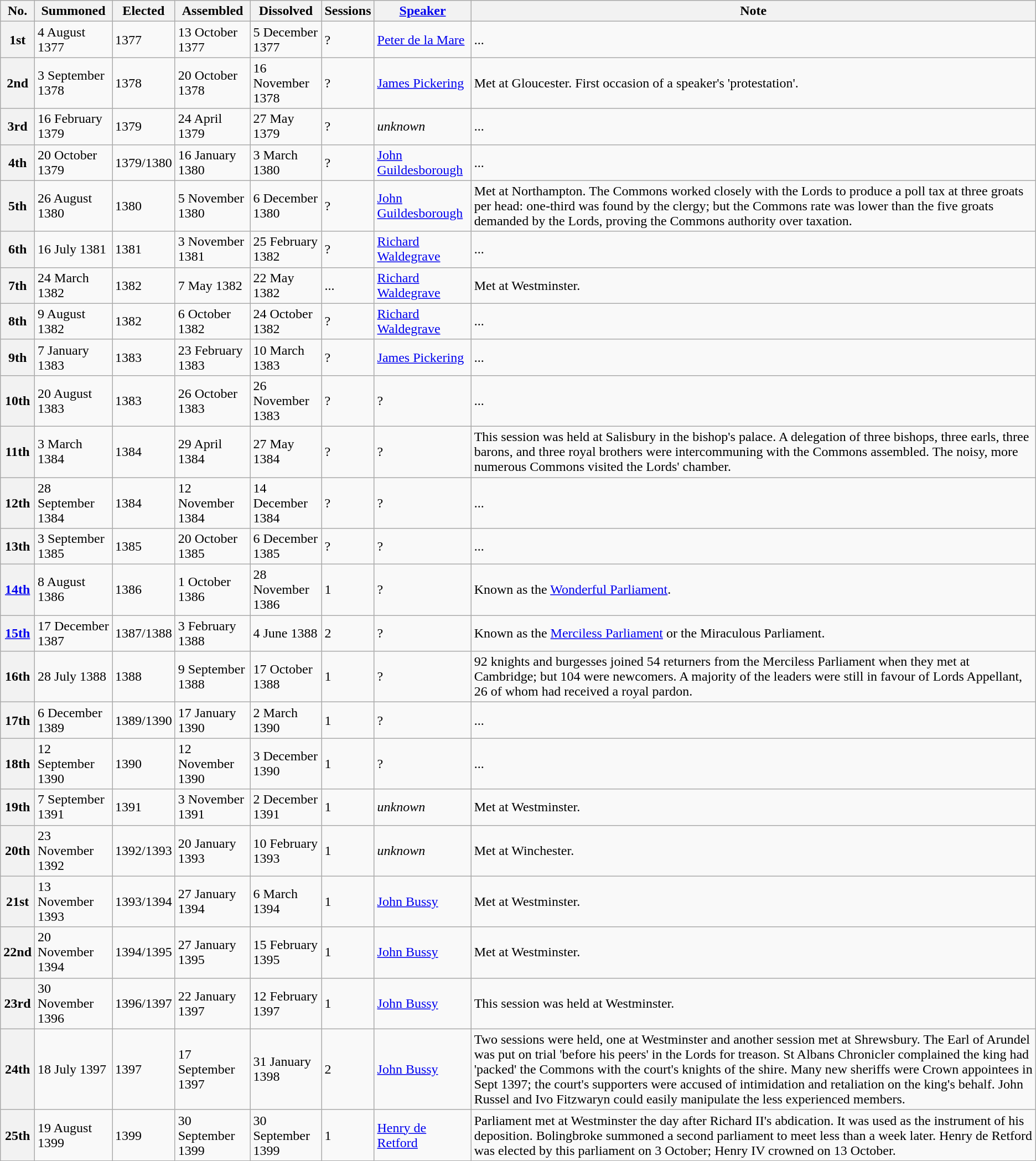<table class="wikitable">
<tr>
<th>No.</th>
<th>Summoned</th>
<th>Elected</th>
<th>Assembled</th>
<th>Dissolved</th>
<th>Sessions</th>
<th><a href='#'>Speaker</a></th>
<th>Note</th>
</tr>
<tr>
<th>1st</th>
<td>4 August 1377</td>
<td>1377</td>
<td>13 October 1377</td>
<td>5 December 1377</td>
<td>?</td>
<td><a href='#'>Peter de la Mare</a></td>
<td>...</td>
</tr>
<tr>
<th>2nd</th>
<td>3 September 1378</td>
<td>1378</td>
<td>20 October 1378</td>
<td>16 November 1378</td>
<td>?</td>
<td><a href='#'>James Pickering</a></td>
<td>Met at Gloucester. First occasion of a speaker's 'protestation'.</td>
</tr>
<tr>
<th>3rd</th>
<td>16 February 1379</td>
<td>1379</td>
<td>24 April 1379</td>
<td>27 May 1379</td>
<td>?</td>
<td><em>unknown</em></td>
<td>...</td>
</tr>
<tr>
<th>4th</th>
<td>20 October 1379</td>
<td>1379/1380</td>
<td>16 January 1380</td>
<td>3 March 1380</td>
<td>?</td>
<td><a href='#'>John Guildesborough</a></td>
<td>...</td>
</tr>
<tr>
<th>5th</th>
<td>26 August 1380</td>
<td>1380</td>
<td>5 November 1380</td>
<td>6 December 1380</td>
<td>?</td>
<td><a href='#'>John Guildesborough</a></td>
<td>Met at Northampton. The Commons worked closely with the Lords to produce a poll tax at three groats per head: one-third was found by the clergy; but the Commons rate was lower than the five groats demanded by the Lords, proving the Commons authority over taxation.</td>
</tr>
<tr>
<th>6th</th>
<td>16 July 1381</td>
<td>1381</td>
<td>3 November 1381</td>
<td>25 February 1382</td>
<td>?</td>
<td><a href='#'>Richard Waldegrave</a></td>
<td>...</td>
</tr>
<tr>
<th>7th</th>
<td>24 March 1382</td>
<td>1382</td>
<td>7 May 1382</td>
<td>22 May 1382</td>
<td>...</td>
<td><a href='#'>Richard Waldegrave</a></td>
<td>Met at Westminster.</td>
</tr>
<tr>
<th>8th</th>
<td>9 August 1382</td>
<td>1382</td>
<td>6 October 1382</td>
<td>24 October 1382</td>
<td>?</td>
<td><a href='#'>Richard Waldegrave</a></td>
<td>...</td>
</tr>
<tr>
<th>9th</th>
<td>7 January 1383</td>
<td>1383</td>
<td>23 February 1383</td>
<td>10 March 1383</td>
<td>?</td>
<td><a href='#'>James Pickering</a></td>
<td>...</td>
</tr>
<tr>
<th>10th</th>
<td>20 August 1383</td>
<td>1383</td>
<td>26 October 1383</td>
<td>26 November 1383</td>
<td>?</td>
<td>?</td>
<td>...</td>
</tr>
<tr>
<th>11th</th>
<td>3 March 1384</td>
<td>1384</td>
<td>29 April 1384</td>
<td>27 May 1384</td>
<td>?</td>
<td>?</td>
<td>This session was held at Salisbury in the bishop's palace. A delegation of three bishops, three earls, three barons, and three royal brothers were intercommuning with the Commons assembled. The noisy, more numerous Commons visited the Lords' chamber.</td>
</tr>
<tr>
<th>12th</th>
<td>28 September 1384</td>
<td>1384</td>
<td>12 November 1384</td>
<td>14 December 1384</td>
<td>?</td>
<td>?</td>
<td>...</td>
</tr>
<tr>
<th>13th</th>
<td>3 September 1385</td>
<td>1385</td>
<td>20 October 1385</td>
<td>6 December 1385</td>
<td>?</td>
<td>?</td>
<td>...</td>
</tr>
<tr>
<th><a href='#'>14th</a></th>
<td>8 August 1386</td>
<td>1386</td>
<td>1 October 1386</td>
<td>28 November 1386</td>
<td>1</td>
<td>?</td>
<td>Known as the <a href='#'>Wonderful Parliament</a>.</td>
</tr>
<tr>
<th><a href='#'>15th</a></th>
<td>17 December 1387</td>
<td>1387/1388</td>
<td>3 February 1388</td>
<td>4 June 1388</td>
<td>2</td>
<td>?</td>
<td>Known as the <a href='#'>Merciless Parliament</a> or the Miraculous Parliament.</td>
</tr>
<tr>
<th>16th</th>
<td>28 July 1388</td>
<td>1388</td>
<td>9 September 1388</td>
<td>17 October 1388</td>
<td>1</td>
<td>?</td>
<td>92 knights and burgesses joined 54 returners from the Merciless Parliament when they met at Cambridge; but 104 were newcomers. A majority of the leaders were still in favour of Lords Appellant, 26 of whom had received a royal pardon.</td>
</tr>
<tr>
<th>17th</th>
<td>6 December 1389</td>
<td>1389/1390</td>
<td>17 January 1390</td>
<td>2 March 1390</td>
<td>1</td>
<td>?</td>
<td>...</td>
</tr>
<tr>
<th>18th</th>
<td>12 September 1390</td>
<td>1390</td>
<td>12 November 1390</td>
<td>3 December 1390</td>
<td>1</td>
<td>?</td>
<td>...</td>
</tr>
<tr>
<th>19th</th>
<td>7 September 1391</td>
<td>1391</td>
<td>3 November 1391</td>
<td>2 December 1391</td>
<td>1</td>
<td><em>unknown</em></td>
<td>Met at Westminster.</td>
</tr>
<tr>
<th>20th</th>
<td>23 November 1392</td>
<td>1392/1393</td>
<td>20 January 1393</td>
<td>10 February 1393</td>
<td>1</td>
<td><em>unknown</em></td>
<td>Met at Winchester.</td>
</tr>
<tr>
<th>21st</th>
<td>13 November 1393</td>
<td>1393/1394</td>
<td>27 January 1394</td>
<td>6 March 1394</td>
<td>1</td>
<td><a href='#'>John Bussy</a></td>
<td>Met at Westminster.</td>
</tr>
<tr>
<th>22nd</th>
<td>20 November 1394</td>
<td>1394/1395</td>
<td>27 January 1395</td>
<td>15 February 1395</td>
<td>1</td>
<td><a href='#'>John Bussy</a></td>
<td>Met at Westminster.</td>
</tr>
<tr>
<th>23rd</th>
<td>30 November 1396</td>
<td>1396/1397</td>
<td>22 January 1397</td>
<td>12 February 1397</td>
<td>1</td>
<td><a href='#'>John Bussy</a></td>
<td>This session was held at Westminster.</td>
</tr>
<tr>
<th>24th</th>
<td>18 July 1397</td>
<td>1397</td>
<td>17 September 1397</td>
<td>31 January 1398</td>
<td>2</td>
<td><a href='#'>John Bussy</a></td>
<td>Two sessions were held, one at Westminster and another session met at Shrewsbury. The Earl of Arundel was put on trial 'before his peers' in the Lords for treason. St Albans Chronicler complained the king had 'packed' the Commons with the court's knights of the shire. Many new sheriffs were Crown appointees in Sept 1397; the court's supporters were accused of intimidation and retaliation on the king's behalf. John Russel and Ivo Fitzwaryn could easily manipulate the less experienced members.</td>
</tr>
<tr>
<th>25th</th>
<td>19 August 1399</td>
<td>1399</td>
<td>30 September 1399</td>
<td>30 September 1399</td>
<td>1</td>
<td><a href='#'>Henry de Retford</a></td>
<td>Parliament met at Westminster the day after Richard II's abdication. It was used as the instrument of his deposition. Bolingbroke summoned a second parliament to meet less than a week later. Henry de Retford was elected by this parliament on 3 October; Henry IV crowned on 13 October.</td>
</tr>
</table>
